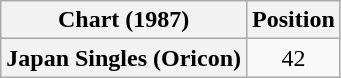<table class="wikitable plainrowheaders">
<tr>
<th scope="col">Chart (1987)</th>
<th scope="col">Position</th>
</tr>
<tr>
<th scope="row">Japan Singles (Oricon)</th>
<td style="text-align:center;">42</td>
</tr>
</table>
